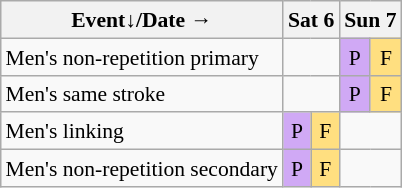<table class="wikitable" style="margin:0.5em auto; font-size:90%; line-height:1.25em; text-align:center;">
<tr>
<th>Event↓/Date →</th>
<th colspan="2">Sat 6</th>
<th colspan="2">Sun 7</th>
</tr>
<tr>
<td style="text-align:left;">Men's non-repetition primary</td>
<td colspan="2"></td>
<td style="background-color:#D0A9F5;">P</td>
<td style="background-color:#FFDF80;">F</td>
</tr>
<tr>
<td style="text-align:left;">Men's same stroke</td>
<td colspan="2"></td>
<td style="background-color:#D0A9F5;">P</td>
<td style="background-color:#FFDF80;">F</td>
</tr>
<tr>
<td style="text-align:left;">Men's linking</td>
<td style="background-color:#D0A9F5;">P</td>
<td style="background-color:#FFDF80;">F</td>
<td colspan="2"></td>
</tr>
<tr>
<td style="text-align:left;">Men's non-repetition secondary</td>
<td style="background-color:#D0A9F5;">P</td>
<td style="background-color:#FFDF80;">F</td>
<td colspan="2"></td>
</tr>
</table>
